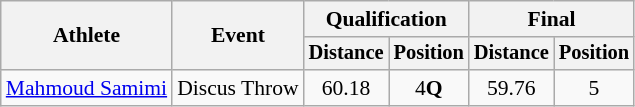<table class=wikitable style="font-size:90%;">
<tr>
<th rowspan=2>Athlete</th>
<th rowspan=2>Event</th>
<th colspan=2>Qualification</th>
<th colspan=2>Final</th>
</tr>
<tr style="font-size:95%">
<th>Distance</th>
<th>Position</th>
<th>Distance</th>
<th>Position</th>
</tr>
<tr align=center>
<td align=left><a href='#'>Mahmoud Samimi</a></td>
<td align=left>Discus Throw</td>
<td>60.18</td>
<td>4<strong>Q</strong></td>
<td>59.76</td>
<td>5</td>
</tr>
</table>
